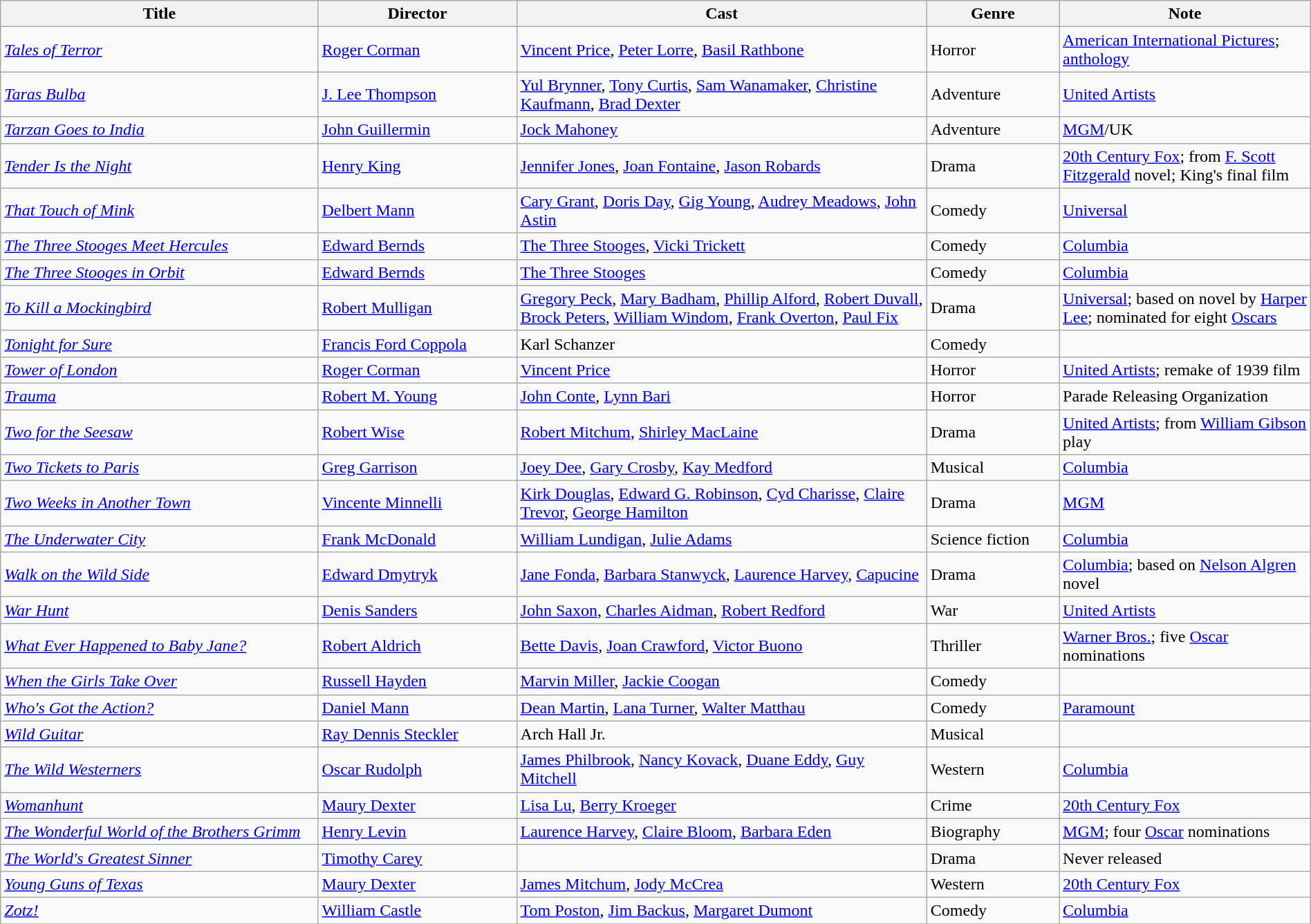<table class="wikitable" width= "100%">
<tr>
<th width=24%>Title</th>
<th width=15%>Director</th>
<th width=31%>Cast</th>
<th width=10%>Genre</th>
<th width=19%>Note</th>
</tr>
<tr>
<td><em><a href='#'>Tales of Terror</a></em></td>
<td><a href='#'>Roger Corman</a></td>
<td><a href='#'>Vincent Price</a>, <a href='#'>Peter Lorre</a>, <a href='#'>Basil Rathbone</a></td>
<td>Horror</td>
<td><a href='#'>American International Pictures</a>; <a href='#'>anthology</a></td>
</tr>
<tr>
<td><em><a href='#'>Taras Bulba</a></em></td>
<td><a href='#'>J. Lee Thompson</a></td>
<td><a href='#'>Yul Brynner</a>, <a href='#'>Tony Curtis</a>, <a href='#'>Sam Wanamaker</a>, <a href='#'>Christine Kaufmann</a>, <a href='#'>Brad Dexter</a></td>
<td>Adventure</td>
<td><a href='#'>United Artists</a></td>
</tr>
<tr>
<td><em><a href='#'>Tarzan Goes to India</a></em></td>
<td><a href='#'>John Guillermin</a></td>
<td><a href='#'>Jock Mahoney</a></td>
<td>Adventure</td>
<td><a href='#'>MGM</a>/UK</td>
</tr>
<tr>
<td><em><a href='#'>Tender Is the Night</a></em></td>
<td><a href='#'>Henry King</a></td>
<td><a href='#'>Jennifer Jones</a>, <a href='#'>Joan Fontaine</a>, <a href='#'>Jason Robards</a></td>
<td>Drama</td>
<td><a href='#'>20th Century Fox</a>; from <a href='#'>F. Scott Fitzgerald</a> novel; King's final film</td>
</tr>
<tr>
<td><em><a href='#'>That Touch of Mink</a></em></td>
<td><a href='#'>Delbert Mann</a></td>
<td><a href='#'>Cary Grant</a>, <a href='#'>Doris Day</a>, <a href='#'>Gig Young</a>, <a href='#'>Audrey Meadows</a>, <a href='#'>John Astin</a></td>
<td>Comedy</td>
<td><a href='#'>Universal</a></td>
</tr>
<tr>
<td><em><a href='#'>The Three Stooges Meet Hercules</a></em></td>
<td><a href='#'>Edward Bernds</a></td>
<td><a href='#'>The Three Stooges</a>, <a href='#'>Vicki Trickett</a></td>
<td>Comedy</td>
<td><a href='#'>Columbia</a></td>
</tr>
<tr>
<td><em><a href='#'>The Three Stooges in Orbit</a></em></td>
<td><a href='#'>Edward Bernds</a></td>
<td><a href='#'>The Three Stooges</a></td>
<td>Comedy</td>
<td><a href='#'>Columbia</a></td>
</tr>
<tr>
<td><em><a href='#'>To Kill a Mockingbird</a></em></td>
<td><a href='#'>Robert Mulligan</a></td>
<td><a href='#'>Gregory Peck</a>, <a href='#'>Mary Badham</a>, <a href='#'>Phillip Alford</a>, <a href='#'>Robert Duvall</a>, <a href='#'>Brock Peters</a>, <a href='#'>William Windom</a>, <a href='#'>Frank Overton</a>, <a href='#'>Paul Fix</a></td>
<td>Drama</td>
<td><a href='#'>Universal</a>; based on novel by <a href='#'>Harper Lee</a>; nominated for eight <a href='#'>Oscars</a></td>
</tr>
<tr>
<td><em><a href='#'>Tonight for Sure</a></em></td>
<td><a href='#'>Francis Ford Coppola</a></td>
<td>Karl Schanzer</td>
<td>Comedy</td>
<td></td>
</tr>
<tr>
<td><em><a href='#'>Tower of London</a></em></td>
<td><a href='#'>Roger Corman</a></td>
<td><a href='#'>Vincent Price</a></td>
<td>Horror</td>
<td><a href='#'>United Artists</a>; remake of 1939 film</td>
</tr>
<tr>
<td><em><a href='#'>Trauma</a></em></td>
<td><a href='#'>Robert M. Young</a></td>
<td><a href='#'>John Conte</a>, <a href='#'>Lynn Bari</a></td>
<td>Horror</td>
<td>Parade Releasing Organization</td>
</tr>
<tr>
<td><em><a href='#'>Two for the Seesaw</a></em></td>
<td><a href='#'>Robert Wise</a></td>
<td><a href='#'>Robert Mitchum</a>, <a href='#'>Shirley MacLaine</a></td>
<td>Drama</td>
<td><a href='#'>United Artists</a>; from <a href='#'>William Gibson</a> play</td>
</tr>
<tr>
<td><em><a href='#'>Two Tickets to Paris</a></em></td>
<td><a href='#'>Greg Garrison</a></td>
<td><a href='#'>Joey Dee</a>, <a href='#'>Gary Crosby</a>, <a href='#'>Kay Medford</a></td>
<td>Musical</td>
<td><a href='#'>Columbia</a></td>
</tr>
<tr>
<td><em><a href='#'>Two Weeks in Another Town</a></em></td>
<td><a href='#'>Vincente Minnelli</a></td>
<td><a href='#'>Kirk Douglas</a>, <a href='#'>Edward G. Robinson</a>, <a href='#'>Cyd Charisse</a>, <a href='#'>Claire Trevor</a>, <a href='#'>George Hamilton</a></td>
<td>Drama</td>
<td><a href='#'>MGM</a></td>
</tr>
<tr>
<td><em><a href='#'>The Underwater City</a></em></td>
<td><a href='#'>Frank McDonald</a></td>
<td><a href='#'>William Lundigan</a>, <a href='#'>Julie Adams</a></td>
<td>Science fiction</td>
<td><a href='#'>Columbia</a></td>
</tr>
<tr>
<td><em><a href='#'>Walk on the Wild Side</a></em></td>
<td><a href='#'>Edward Dmytryk</a></td>
<td><a href='#'>Jane Fonda</a>, <a href='#'>Barbara Stanwyck</a>, <a href='#'>Laurence Harvey</a>, <a href='#'>Capucine</a></td>
<td>Drama</td>
<td><a href='#'>Columbia</a>; based on <a href='#'>Nelson Algren</a> novel</td>
</tr>
<tr>
<td><em><a href='#'>War Hunt</a></em></td>
<td><a href='#'>Denis Sanders</a></td>
<td><a href='#'>John Saxon</a>, <a href='#'>Charles Aidman</a>, <a href='#'>Robert Redford</a></td>
<td>War</td>
<td><a href='#'>United Artists</a></td>
</tr>
<tr>
<td><em><a href='#'>What Ever Happened to Baby Jane?</a></em></td>
<td><a href='#'>Robert Aldrich</a></td>
<td><a href='#'>Bette Davis</a>, <a href='#'>Joan Crawford</a>, <a href='#'>Victor Buono</a></td>
<td>Thriller</td>
<td><a href='#'>Warner Bros.</a>; five <a href='#'>Oscar</a> nominations</td>
</tr>
<tr>
<td><em><a href='#'>When the Girls Take Over</a></em></td>
<td><a href='#'>Russell Hayden</a></td>
<td><a href='#'>Marvin Miller</a>, <a href='#'>Jackie Coogan</a></td>
<td>Comedy</td>
<td></td>
</tr>
<tr>
<td><em><a href='#'>Who's Got the Action?</a></em></td>
<td><a href='#'>Daniel Mann</a></td>
<td><a href='#'>Dean Martin</a>, <a href='#'>Lana Turner</a>, <a href='#'>Walter Matthau</a></td>
<td>Comedy</td>
<td><a href='#'>Paramount</a></td>
</tr>
<tr>
<td><em><a href='#'>Wild Guitar</a></em></td>
<td><a href='#'>Ray Dennis Steckler</a></td>
<td>Arch Hall Jr.</td>
<td>Musical</td>
<td></td>
</tr>
<tr>
<td><em><a href='#'>The Wild Westerners</a></em></td>
<td><a href='#'>Oscar Rudolph</a></td>
<td><a href='#'>James Philbrook</a>, <a href='#'>Nancy Kovack</a>, <a href='#'>Duane Eddy</a>, <a href='#'>Guy Mitchell</a></td>
<td>Western</td>
<td><a href='#'>Columbia</a></td>
</tr>
<tr>
<td><em><a href='#'>Womanhunt</a></em></td>
<td><a href='#'>Maury Dexter</a></td>
<td><a href='#'>Lisa Lu</a>, <a href='#'>Berry Kroeger</a></td>
<td>Crime</td>
<td><a href='#'>20th Century Fox</a></td>
</tr>
<tr>
<td><em><a href='#'>The Wonderful World of the Brothers Grimm</a></em></td>
<td><a href='#'>Henry Levin</a></td>
<td><a href='#'>Laurence Harvey</a>, <a href='#'>Claire Bloom</a>, <a href='#'>Barbara Eden</a></td>
<td>Biography</td>
<td><a href='#'>MGM</a>; four <a href='#'>Oscar</a> nominations</td>
</tr>
<tr>
<td><em><a href='#'>The World's Greatest Sinner</a></em></td>
<td><a href='#'>Timothy Carey</a></td>
<td></td>
<td>Drama</td>
<td>Never released</td>
</tr>
<tr>
<td><em><a href='#'>Young Guns of Texas</a></em></td>
<td><a href='#'>Maury Dexter</a></td>
<td><a href='#'>James Mitchum</a>, <a href='#'>Jody McCrea</a></td>
<td>Western</td>
<td><a href='#'>20th Century Fox</a></td>
</tr>
<tr>
<td><em><a href='#'>Zotz!</a></em></td>
<td><a href='#'>William Castle</a></td>
<td><a href='#'>Tom Poston</a>, <a href='#'>Jim Backus</a>, <a href='#'>Margaret Dumont</a></td>
<td>Comedy</td>
<td><a href='#'>Columbia</a></td>
</tr>
<tr>
</tr>
</table>
